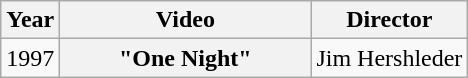<table class="wikitable plainrowheaders">
<tr>
<th>Year</th>
<th style="width:10em;">Video</th>
<th>Director</th>
</tr>
<tr>
<td>1997</td>
<th scope="row">"One Night"</th>
<td>Jim Hershleder</td>
</tr>
</table>
